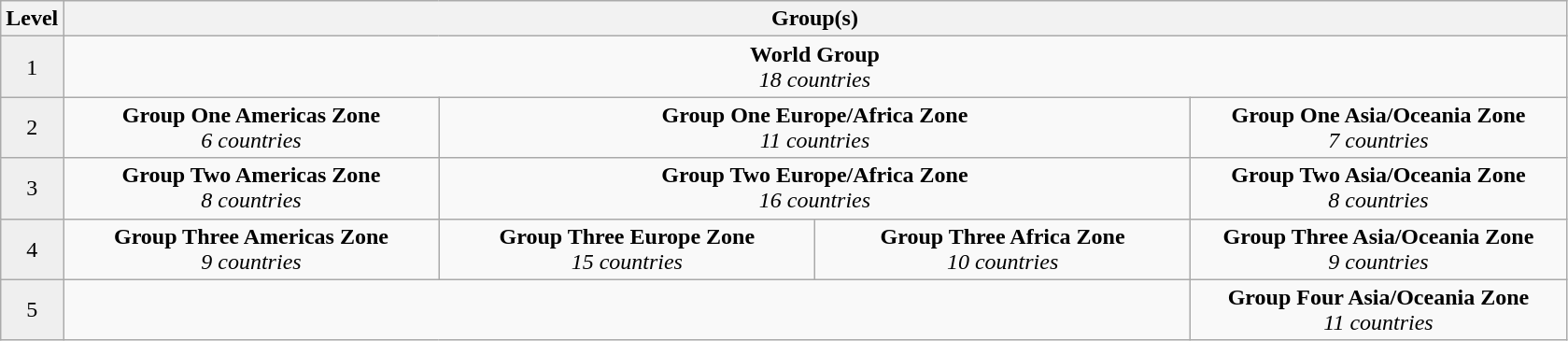<table class="wikitable" style="text-align:center">
<tr>
<th style="width:4%">Level</th>
<th colspan=4>Group(s)</th>
</tr>
<tr>
<td style="background:#efefef;">1</td>
<td colspan="4"><strong>World Group</strong><br><em>18 countries</em></td>
</tr>
<tr>
<td style="background:#efefef;">2</td>
<td><strong>Group One Americas Zone</strong><br><em>6 countries</em></td>
<td colspan="2" style="width:46%;"><strong>Group One Europe/Africa Zone</strong><br><em>11 countries</em></td>
<td><strong>Group One Asia/Oceania Zone</strong><br><em>7 countries</em></td>
</tr>
<tr>
<td style="background:#efefef;">3</td>
<td><strong>Group Two Americas Zone</strong><br><em>8 countries</em></td>
<td colspan="2" style="width:46%;"><strong>Group Two Europe/Africa Zone</strong><br><em>16 countries</em></td>
<td><strong>Group Two Asia/Oceania Zone</strong><br><em>8 countries</em></td>
</tr>
<tr>
<td style="background:#efefef;">4</td>
<td style="width:24%"><strong>Group Three Americas Zone</strong><br><em>9 countries</em></td>
<td style="width:24%"><strong>Group Three Europe Zone</strong><br><em>15 countries</em></td>
<td style="width:24%"><strong>Group Three Africa Zone</strong><br><em>10 countries</em></td>
<td style="width:24%"><strong>Group Three Asia/Oceania Zone</strong><br><em>9 countries</em></td>
</tr>
<tr>
<td style="background:#efefef;">5</td>
<td colspan=3></td>
<td><strong>Group Four Asia/Oceania Zone</strong><br><em>11 countries</em></td>
</tr>
</table>
